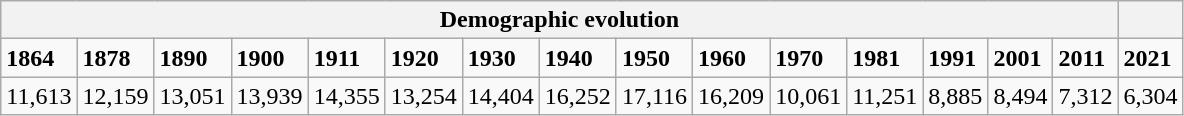<table class="wikitable">
<tr>
<th colspan="15">Demographic evolution</th>
<th></th>
</tr>
<tr>
<td><strong>1864</strong></td>
<td><strong>1878</strong></td>
<td><strong>1890</strong></td>
<td><strong>1900</strong></td>
<td><strong>1911</strong></td>
<td><strong>1920</strong></td>
<td><strong>1930</strong></td>
<td><strong>1940</strong></td>
<td><strong>1950</strong></td>
<td><strong>1960</strong></td>
<td><strong>1970</strong></td>
<td><strong>1981</strong></td>
<td><strong>1991</strong></td>
<td><strong>2001</strong></td>
<td><strong>2011</strong></td>
<td><strong>2021</strong></td>
</tr>
<tr>
<td>11,613</td>
<td>12,159</td>
<td>13,051</td>
<td>13,939</td>
<td>14,355</td>
<td>13,254</td>
<td>14,404</td>
<td>16,252</td>
<td>17,116</td>
<td>16,209</td>
<td>10,061</td>
<td>11,251</td>
<td>8,885</td>
<td>8,494</td>
<td>7,312</td>
<td>6,304</td>
</tr>
</table>
